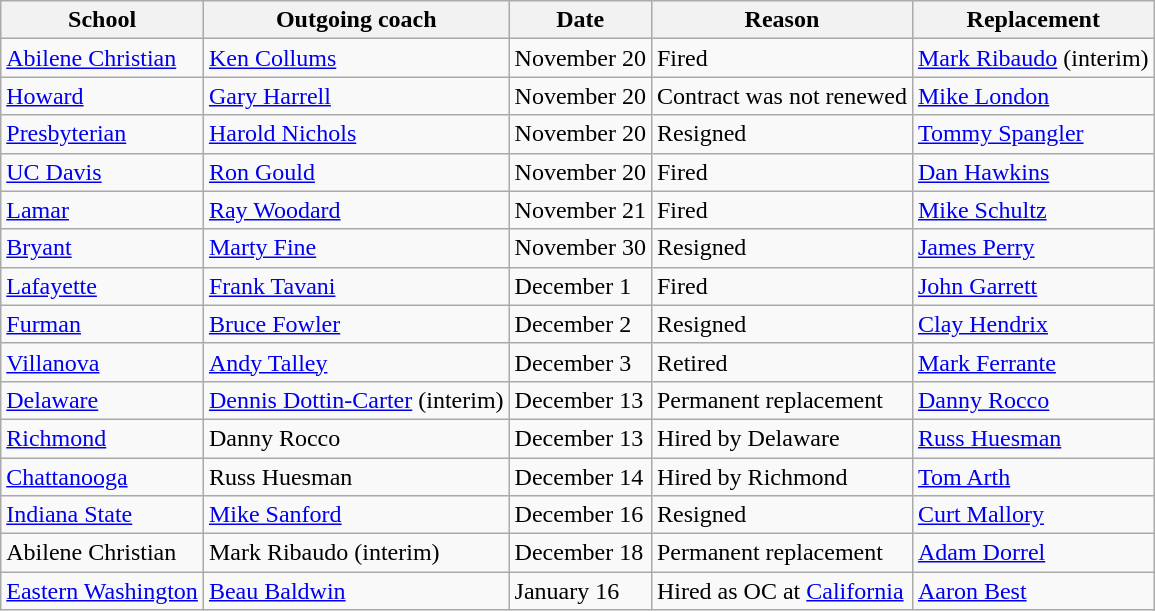<table class="wikitable sortable">
<tr>
<th>School</th>
<th>Outgoing coach</th>
<th>Date</th>
<th>Reason</th>
<th>Replacement</th>
</tr>
<tr>
<td><a href='#'>Abilene Christian</a></td>
<td><a href='#'>Ken Collums</a></td>
<td>November 20</td>
<td>Fired</td>
<td><a href='#'>Mark Ribaudo</a> (interim)</td>
</tr>
<tr>
<td><a href='#'>Howard</a></td>
<td><a href='#'>Gary Harrell</a></td>
<td>November 20</td>
<td>Contract was not renewed</td>
<td><a href='#'>Mike London</a></td>
</tr>
<tr>
<td><a href='#'>Presbyterian</a></td>
<td><a href='#'>Harold Nichols</a></td>
<td>November 20</td>
<td>Resigned</td>
<td><a href='#'>Tommy Spangler</a></td>
</tr>
<tr>
<td><a href='#'>UC Davis</a></td>
<td><a href='#'>Ron Gould</a></td>
<td>November 20</td>
<td>Fired</td>
<td><a href='#'>Dan Hawkins</a></td>
</tr>
<tr>
<td><a href='#'>Lamar</a></td>
<td><a href='#'>Ray Woodard</a></td>
<td>November 21</td>
<td>Fired</td>
<td><a href='#'>Mike Schultz</a></td>
</tr>
<tr>
<td><a href='#'>Bryant</a></td>
<td><a href='#'>Marty Fine</a></td>
<td>November 30</td>
<td>Resigned</td>
<td><a href='#'>James Perry</a></td>
</tr>
<tr>
<td><a href='#'>Lafayette</a></td>
<td><a href='#'>Frank Tavani</a></td>
<td>December 1</td>
<td>Fired</td>
<td><a href='#'>John Garrett</a></td>
</tr>
<tr>
<td><a href='#'>Furman</a></td>
<td><a href='#'>Bruce Fowler</a></td>
<td>December 2</td>
<td>Resigned</td>
<td><a href='#'>Clay Hendrix</a></td>
</tr>
<tr>
<td><a href='#'>Villanova</a></td>
<td><a href='#'>Andy Talley</a></td>
<td>December 3</td>
<td>Retired</td>
<td><a href='#'>Mark Ferrante</a></td>
</tr>
<tr>
<td><a href='#'>Delaware</a></td>
<td><a href='#'>Dennis Dottin-Carter</a> (interim)</td>
<td>December 13</td>
<td>Permanent replacement</td>
<td><a href='#'>Danny Rocco</a></td>
</tr>
<tr>
<td><a href='#'>Richmond</a></td>
<td>Danny Rocco</td>
<td>December 13</td>
<td>Hired by Delaware</td>
<td><a href='#'>Russ Huesman</a></td>
</tr>
<tr>
<td><a href='#'>Chattanooga</a></td>
<td>Russ Huesman</td>
<td>December 14</td>
<td>Hired by Richmond</td>
<td><a href='#'>Tom Arth</a></td>
</tr>
<tr>
<td><a href='#'>Indiana State</a></td>
<td><a href='#'>Mike Sanford</a></td>
<td>December 16</td>
<td>Resigned</td>
<td><a href='#'>Curt Mallory</a></td>
</tr>
<tr>
<td>Abilene Christian</td>
<td>Mark Ribaudo (interim)</td>
<td>December 18</td>
<td>Permanent replacement</td>
<td><a href='#'>Adam Dorrel</a></td>
</tr>
<tr>
<td><a href='#'>Eastern Washington</a></td>
<td><a href='#'>Beau Baldwin</a></td>
<td>January 16</td>
<td>Hired as OC at <a href='#'>California</a></td>
<td><a href='#'>Aaron Best</a></td>
</tr>
</table>
